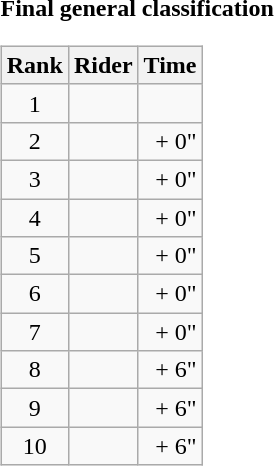<table>
<tr>
<td><strong>Final general classification</strong><br><table class="wikitable">
<tr>
<th scope="col">Rank</th>
<th scope="col">Rider</th>
<th scope="col">Time</th>
</tr>
<tr>
<td style="text-align:center;">1</td>
<td></td>
<td style="text-align:right;"></td>
</tr>
<tr>
<td style="text-align:center;">2</td>
<td></td>
<td style="text-align:right;">+ 0"</td>
</tr>
<tr>
<td style="text-align:center;">3</td>
<td></td>
<td style="text-align:right;">+ 0"</td>
</tr>
<tr>
<td style="text-align:center;">4</td>
<td></td>
<td style="text-align:right;">+ 0"</td>
</tr>
<tr>
<td style="text-align:center;">5</td>
<td></td>
<td style="text-align:right;">+ 0"</td>
</tr>
<tr>
<td style="text-align:center;">6</td>
<td></td>
<td style="text-align:right;">+ 0"</td>
</tr>
<tr>
<td style="text-align:center;">7</td>
<td></td>
<td style="text-align:right;">+ 0"</td>
</tr>
<tr>
<td style="text-align:center;">8</td>
<td></td>
<td style="text-align:right;">+ 6"</td>
</tr>
<tr>
<td style="text-align:center;">9</td>
<td></td>
<td style="text-align:right;">+ 6"</td>
</tr>
<tr>
<td style="text-align:center;">10</td>
<td></td>
<td style="text-align:right;">+ 6"</td>
</tr>
</table>
</td>
</tr>
</table>
